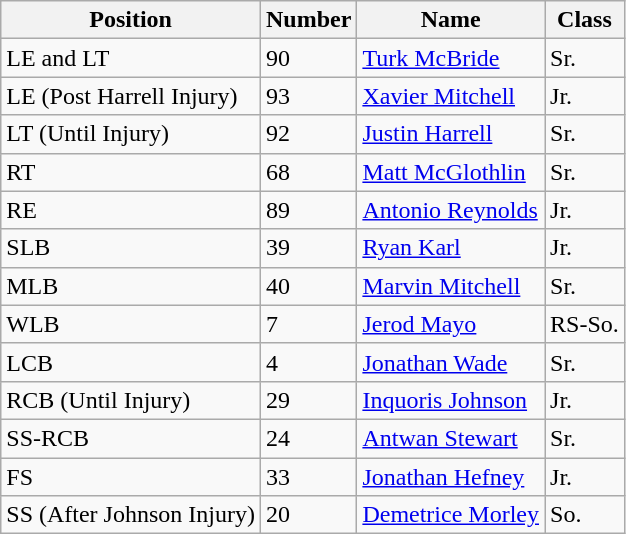<table class="wikitable">
<tr>
<th><strong>Position</strong></th>
<th><strong>Number</strong></th>
<th><strong>Name</strong></th>
<th><strong>Class</strong></th>
</tr>
<tr>
<td>LE and LT</td>
<td>90</td>
<td><a href='#'>Turk McBride</a></td>
<td>Sr.</td>
</tr>
<tr>
<td>LE (Post Harrell Injury)</td>
<td>93</td>
<td><a href='#'>Xavier Mitchell</a></td>
<td>Jr.</td>
</tr>
<tr>
<td>LT (Until Injury)</td>
<td>92</td>
<td><a href='#'>Justin Harrell</a></td>
<td>Sr.</td>
</tr>
<tr>
<td>RT</td>
<td>68</td>
<td><a href='#'>Matt McGlothlin</a></td>
<td>Sr.</td>
</tr>
<tr>
<td>RE</td>
<td>89</td>
<td><a href='#'>Antonio Reynolds</a></td>
<td>Jr.</td>
</tr>
<tr>
<td>SLB</td>
<td>39</td>
<td><a href='#'>Ryan Karl</a></td>
<td>Jr.</td>
</tr>
<tr>
<td>MLB</td>
<td>40</td>
<td><a href='#'>Marvin Mitchell</a></td>
<td>Sr.</td>
</tr>
<tr>
<td>WLB</td>
<td>7</td>
<td><a href='#'>Jerod Mayo</a></td>
<td>RS-So.</td>
</tr>
<tr>
<td>LCB</td>
<td>4</td>
<td><a href='#'>Jonathan Wade</a></td>
<td>Sr.</td>
</tr>
<tr>
<td>RCB (Until Injury)</td>
<td>29</td>
<td><a href='#'>Inquoris Johnson</a></td>
<td>Jr.</td>
</tr>
<tr>
<td>SS-RCB</td>
<td>24</td>
<td><a href='#'>Antwan Stewart</a></td>
<td>Sr.</td>
</tr>
<tr>
<td>FS</td>
<td>33</td>
<td><a href='#'>Jonathan Hefney</a></td>
<td>Jr.</td>
</tr>
<tr>
<td>SS (After Johnson Injury)</td>
<td>20</td>
<td><a href='#'>Demetrice Morley</a></td>
<td>So.</td>
</tr>
</table>
